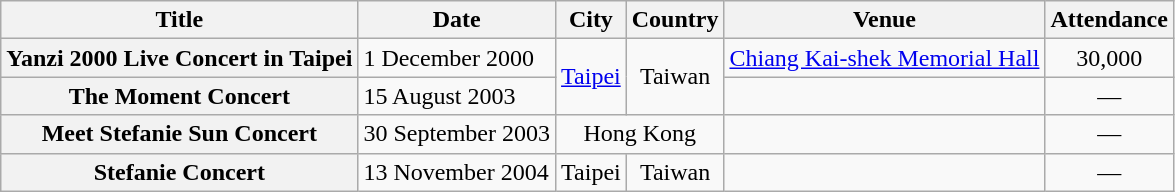<table class="wikitable plainrowheaders" style="text-align:center;">
<tr>
<th scope="col">Title</th>
<th scope="col">Date</th>
<th scope="col">City</th>
<th scope="col">Country</th>
<th scope="col">Venue</th>
<th>Attendance</th>
</tr>
<tr>
<th scope="row">Yanzi 2000 Live Concert in Taipei</th>
<td style="text-align:left;">1 December 2000</td>
<td rowspan="2"><a href='#'>Taipei</a></td>
<td rowspan="2">Taiwan</td>
<td><a href='#'>Chiang Kai-shek Memorial Hall</a></td>
<td>30,000</td>
</tr>
<tr>
<th scope="row">The Moment Concert</th>
<td style="text-align:left;">15 August 2003</td>
<td></td>
<td>—</td>
</tr>
<tr>
<th scope="row">Meet Stefanie Sun Concert</th>
<td style="text-align:left;">30 September 2003</td>
<td colspan="2">Hong Kong</td>
<td></td>
<td>—</td>
</tr>
<tr>
<th scope="row">Stefanie Concert</th>
<td style="text-align:left;">13 November 2004</td>
<td>Taipei</td>
<td>Taiwan</td>
<td></td>
<td>—</td>
</tr>
</table>
